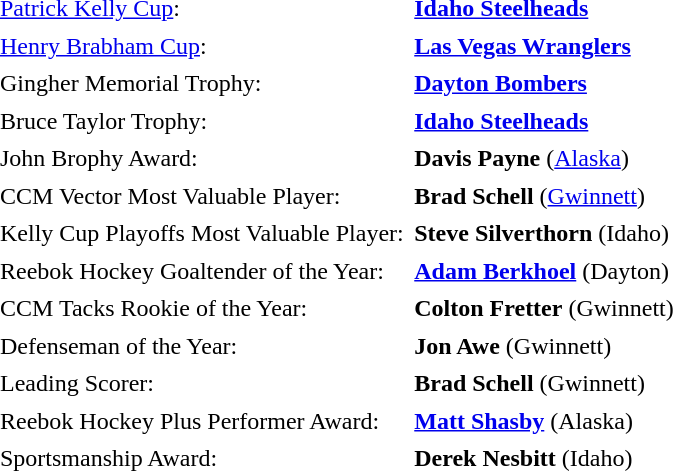<table cellpadding="3" cellspacing="1">
<tr>
<td><a href='#'>Patrick Kelly Cup</a>:</td>
<td><strong><a href='#'>Idaho Steelheads</a></strong></td>
</tr>
<tr>
<td><a href='#'>Henry Brabham Cup</a>:</td>
<td><strong><a href='#'>Las Vegas Wranglers</a></strong></td>
</tr>
<tr>
<td>Gingher Memorial Trophy:</td>
<td><strong><a href='#'>Dayton Bombers</a></strong></td>
</tr>
<tr>
<td>Bruce Taylor Trophy:</td>
<td><strong><a href='#'>Idaho Steelheads</a></strong></td>
</tr>
<tr>
<td>John Brophy Award:</td>
<td><strong>Davis Payne</strong> (<a href='#'>Alaska</a>)</td>
</tr>
<tr>
<td>CCM Vector Most Valuable Player:</td>
<td><strong>Brad Schell</strong> (<a href='#'>Gwinnett</a>)</td>
</tr>
<tr>
<td>Kelly Cup Playoffs Most Valuable Player:</td>
<td><strong>Steve Silverthorn</strong> (Idaho)</td>
</tr>
<tr>
<td>Reebok Hockey Goaltender of the Year:</td>
<td><strong><a href='#'>Adam Berkhoel</a></strong> (Dayton)</td>
</tr>
<tr>
<td>CCM Tacks Rookie of the Year:</td>
<td><strong>Colton Fretter</strong> (Gwinnett)</td>
</tr>
<tr>
<td>Defenseman of the Year:</td>
<td><strong>Jon Awe</strong> (Gwinnett)</td>
</tr>
<tr>
<td>Leading Scorer:</td>
<td><strong>Brad Schell</strong> (Gwinnett)</td>
</tr>
<tr>
<td>Reebok Hockey Plus Performer Award:</td>
<td><strong><a href='#'>Matt Shasby</a></strong> (Alaska)</td>
</tr>
<tr>
<td>Sportsmanship Award:</td>
<td><strong>Derek Nesbitt</strong> (Idaho)</td>
</tr>
<tr>
</tr>
</table>
